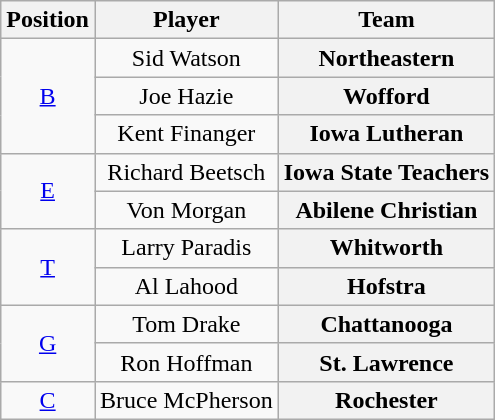<table class="wikitable">
<tr>
<th>Position</th>
<th>Player</th>
<th>Team</th>
</tr>
<tr style="text-align:center;">
<td rowspan="3"><a href='#'>B</a></td>
<td>Sid Watson</td>
<th Style = >Northeastern</th>
</tr>
<tr style="text-align:center;">
<td>Joe Hazie</td>
<th Style = >Wofford</th>
</tr>
<tr style="text-align:center;">
<td>Kent Finanger</td>
<th Style = >Iowa Lutheran</th>
</tr>
<tr style="text-align:center;">
<td rowspan="2"><a href='#'>E</a></td>
<td>Richard Beetsch</td>
<th Style = >Iowa State Teachers</th>
</tr>
<tr style="text-align:center;">
<td>Von Morgan</td>
<th Style = >Abilene Christian</th>
</tr>
<tr style="text-align:center;">
<td rowspan="2"><a href='#'>T</a></td>
<td>Larry Paradis</td>
<th Style = >Whitworth</th>
</tr>
<tr style="text-align:center;">
<td>Al Lahood</td>
<th Style = >Hofstra</th>
</tr>
<tr style="text-align:center;">
<td rowspan="2"><a href='#'>G</a></td>
<td>Tom Drake</td>
<th Style = >Chattanooga</th>
</tr>
<tr style="text-align:center;">
<td>Ron Hoffman</td>
<th Style = >St. Lawrence</th>
</tr>
<tr style="text-align:center;">
<td><a href='#'>C</a></td>
<td>Bruce McPherson</td>
<th Style = >Rochester</th>
</tr>
</table>
